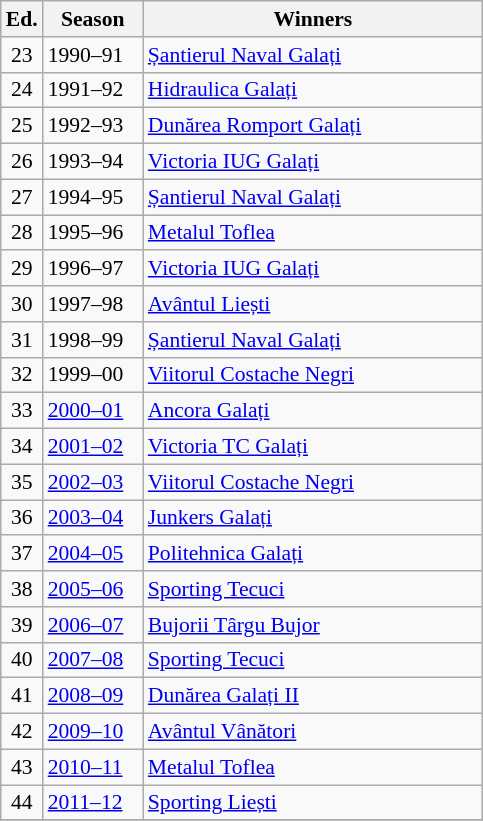<table class="wikitable" style="font-size:90%">
<tr>
<th><abbr>Ed.</abbr></th>
<th width="60">Season</th>
<th width="220">Winners</th>
</tr>
<tr>
<td align=center>23</td>
<td>1990–91</td>
<td><a href='#'>Șantierul Naval Galați</a></td>
</tr>
<tr>
<td align=center>24</td>
<td>1991–92</td>
<td><a href='#'>Hidraulica Galați</a></td>
</tr>
<tr>
<td align=center>25</td>
<td>1992–93</td>
<td><a href='#'>Dunărea Romport Galați</a></td>
</tr>
<tr>
<td align=center>26</td>
<td>1993–94</td>
<td><a href='#'>Victoria IUG Galați</a></td>
</tr>
<tr>
<td align=center>27</td>
<td>1994–95</td>
<td><a href='#'>Șantierul Naval Galați</a></td>
</tr>
<tr>
<td align=center>28</td>
<td>1995–96</td>
<td><a href='#'>Metalul Toflea</a></td>
</tr>
<tr>
<td align=center>29</td>
<td>1996–97</td>
<td><a href='#'>Victoria IUG Galați</a></td>
</tr>
<tr>
<td align=center>30</td>
<td>1997–98</td>
<td><a href='#'>Avântul Liești</a></td>
</tr>
<tr>
<td align=center>31</td>
<td>1998–99</td>
<td><a href='#'>Șantierul Naval Galați</a></td>
</tr>
<tr>
<td align=center>32</td>
<td>1999–00</td>
<td><a href='#'>Viitorul Costache Negri</a></td>
</tr>
<tr>
<td align=center>33</td>
<td><a href='#'>2000–01</a></td>
<td><a href='#'>Ancora Galați</a></td>
</tr>
<tr>
<td align=center>34</td>
<td><a href='#'>2001–02</a></td>
<td><a href='#'>Victoria TC Galați</a></td>
</tr>
<tr>
<td align=center>35</td>
<td><a href='#'>2002–03</a></td>
<td><a href='#'>Viitorul Costache Negri</a></td>
</tr>
<tr>
<td align=center>36</td>
<td><a href='#'>2003–04</a></td>
<td><a href='#'>Junkers Galați</a></td>
</tr>
<tr>
<td align=center>37</td>
<td><a href='#'>2004–05</a></td>
<td><a href='#'>Politehnica Galați</a></td>
</tr>
<tr>
<td align=center>38</td>
<td><a href='#'>2005–06</a></td>
<td><a href='#'>Sporting Tecuci</a></td>
</tr>
<tr>
<td align=center>39</td>
<td><a href='#'>2006–07</a></td>
<td><a href='#'>Bujorii Târgu Bujor</a></td>
</tr>
<tr>
<td align=center>40</td>
<td><a href='#'>2007–08</a></td>
<td><a href='#'>Sporting Tecuci</a></td>
</tr>
<tr>
<td align=center>41</td>
<td><a href='#'>2008–09</a></td>
<td><a href='#'>Dunărea Galați II</a></td>
</tr>
<tr>
<td align=center>42</td>
<td><a href='#'>2009–10</a></td>
<td><a href='#'>Avântul Vânători</a></td>
</tr>
<tr>
<td align=center>43</td>
<td><a href='#'>2010–11</a></td>
<td><a href='#'>Metalul Toflea</a></td>
</tr>
<tr>
<td align=center>44</td>
<td><a href='#'>2011–12</a></td>
<td><a href='#'>Sporting Liești</a></td>
</tr>
<tr>
</tr>
</table>
